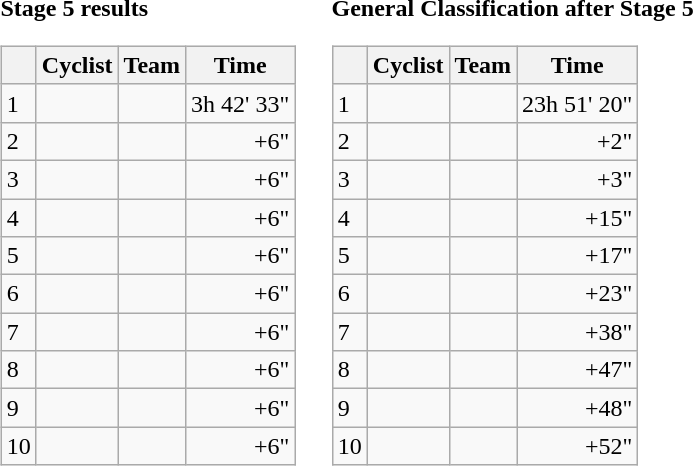<table>
<tr>
<td><strong>Stage 5 results</strong><br><table class="wikitable">
<tr>
<th></th>
<th>Cyclist</th>
<th>Team</th>
<th>Time</th>
</tr>
<tr>
<td>1</td>
<td></td>
<td></td>
<td style="text-align:right;">3h 42' 33"</td>
</tr>
<tr>
<td>2</td>
<td></td>
<td></td>
<td style="text-align:right;">+6"</td>
</tr>
<tr>
<td>3</td>
<td></td>
<td></td>
<td style="text-align:right;">+6"</td>
</tr>
<tr>
<td>4</td>
<td></td>
<td></td>
<td style="text-align:right;">+6"</td>
</tr>
<tr>
<td>5</td>
<td></td>
<td></td>
<td style="text-align:right;">+6"</td>
</tr>
<tr>
<td>6</td>
<td></td>
<td></td>
<td style="text-align:right;">+6"</td>
</tr>
<tr>
<td>7</td>
<td></td>
<td></td>
<td style="text-align:right;">+6"</td>
</tr>
<tr>
<td>8</td>
<td></td>
<td></td>
<td style="text-align:right;">+6"</td>
</tr>
<tr>
<td>9</td>
<td></td>
<td></td>
<td style="text-align:right;">+6"</td>
</tr>
<tr>
<td>10</td>
<td></td>
<td></td>
<td style="text-align:right;">+6"</td>
</tr>
</table>
</td>
<td></td>
<td><strong>General Classification after Stage 5</strong><br><table class="wikitable">
<tr>
<th></th>
<th>Cyclist</th>
<th>Team</th>
<th>Time</th>
</tr>
<tr>
<td>1</td>
<td> </td>
<td></td>
<td style="text-align:right;">23h 51' 20"</td>
</tr>
<tr>
<td>2</td>
<td></td>
<td></td>
<td style="text-align:right;">+2"</td>
</tr>
<tr>
<td>3</td>
<td> </td>
<td></td>
<td style="text-align:right;">+3"</td>
</tr>
<tr>
<td>4</td>
<td></td>
<td></td>
<td style="text-align:right;">+15"</td>
</tr>
<tr>
<td>5</td>
<td></td>
<td></td>
<td style="text-align:right;">+17"</td>
</tr>
<tr>
<td>6</td>
<td></td>
<td></td>
<td style="text-align:right;">+23"</td>
</tr>
<tr>
<td>7</td>
<td></td>
<td></td>
<td style="text-align:right;">+38"</td>
</tr>
<tr>
<td>8</td>
<td></td>
<td></td>
<td style="text-align:right;">+47"</td>
</tr>
<tr>
<td>9</td>
<td></td>
<td></td>
<td style="text-align:right;">+48"</td>
</tr>
<tr>
<td>10</td>
<td></td>
<td></td>
<td style="text-align:right;">+52"</td>
</tr>
</table>
</td>
</tr>
</table>
